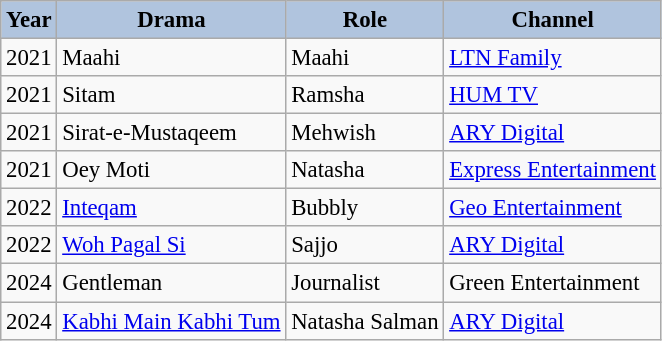<table class="wikitable" style="font-size: 95%;">
<tr>
<th style="background:#B0C4DE;">Year</th>
<th style="background:#B0C4DE;">Drama</th>
<th style="background:#B0C4DE;">Role</th>
<th style="background:#B0C4DE;">Channel</th>
</tr>
<tr>
<td>2021</td>
<td>Maahi</td>
<td>Maahi</td>
<td><a href='#'>LTN Family</a></td>
</tr>
<tr>
<td>2021</td>
<td>Sitam</td>
<td>Ramsha</td>
<td><a href='#'>HUM TV</a></td>
</tr>
<tr>
<td>2021</td>
<td>Sirat-e-Mustaqeem</td>
<td>Mehwish</td>
<td><a href='#'>ARY Digital</a></td>
</tr>
<tr>
<td>2021</td>
<td>Oey Moti</td>
<td>Natasha</td>
<td><a href='#'>Express Entertainment</a></td>
</tr>
<tr>
<td>2022</td>
<td><a href='#'>Inteqam</a></td>
<td>Bubbly</td>
<td><a href='#'>Geo Entertainment</a></td>
</tr>
<tr>
<td>2022</td>
<td><a href='#'>Woh Pagal Si</a></td>
<td>Sajjo</td>
<td><a href='#'>ARY Digital</a></td>
</tr>
<tr>
<td>2024</td>
<td>Gentleman</td>
<td>Journalist</td>
<td>Green Entertainment</td>
</tr>
<tr>
<td>2024</td>
<td><a href='#'>Kabhi Main Kabhi Tum</a></td>
<td>Natasha Salman</td>
<td><a href='#'>ARY Digital</a></td>
</tr>
</table>
